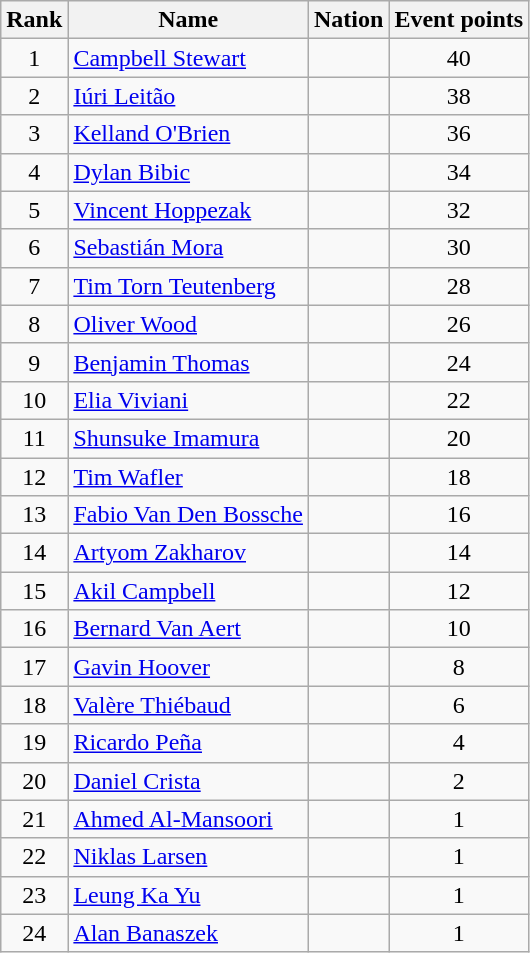<table class="wikitable sortable" style="text-align:center">
<tr>
<th>Rank</th>
<th>Name</th>
<th>Nation</th>
<th>Event points</th>
</tr>
<tr>
<td>1</td>
<td align=left><a href='#'>Campbell Stewart</a></td>
<td align=left></td>
<td>40</td>
</tr>
<tr>
<td>2</td>
<td align=left><a href='#'>Iúri Leitão</a></td>
<td align=left></td>
<td>38</td>
</tr>
<tr>
<td>3</td>
<td align=left><a href='#'>Kelland O'Brien</a></td>
<td align=left></td>
<td>36</td>
</tr>
<tr>
<td>4</td>
<td align=left><a href='#'>Dylan Bibic</a></td>
<td align=left></td>
<td>34</td>
</tr>
<tr>
<td>5</td>
<td align=left><a href='#'>Vincent Hoppezak</a></td>
<td align=left></td>
<td>32</td>
</tr>
<tr>
<td>6</td>
<td align=left><a href='#'>Sebastián Mora</a></td>
<td align=left></td>
<td>30</td>
</tr>
<tr>
<td>7</td>
<td align=left><a href='#'>Tim Torn Teutenberg</a></td>
<td align=left></td>
<td>28</td>
</tr>
<tr>
<td>8</td>
<td align=left><a href='#'>Oliver Wood</a></td>
<td align=left></td>
<td>26</td>
</tr>
<tr>
<td>9</td>
<td align=left><a href='#'>Benjamin Thomas</a></td>
<td align=left></td>
<td>24</td>
</tr>
<tr>
<td>10</td>
<td align=left><a href='#'>Elia Viviani</a></td>
<td align=left></td>
<td>22</td>
</tr>
<tr>
<td>11</td>
<td align=left><a href='#'>Shunsuke Imamura</a></td>
<td align=left></td>
<td>20</td>
</tr>
<tr>
<td>12</td>
<td align=left><a href='#'>Tim Wafler</a></td>
<td align=left></td>
<td>18</td>
</tr>
<tr>
<td>13</td>
<td align=left><a href='#'>Fabio Van Den Bossche</a></td>
<td align=left></td>
<td>16</td>
</tr>
<tr>
<td>14</td>
<td align=left><a href='#'>Artyom Zakharov</a></td>
<td align=left></td>
<td>14</td>
</tr>
<tr>
<td>15</td>
<td align=left><a href='#'>Akil Campbell</a></td>
<td align=left></td>
<td>12</td>
</tr>
<tr>
<td>16</td>
<td align=left><a href='#'>Bernard Van Aert</a></td>
<td align=left></td>
<td>10</td>
</tr>
<tr>
<td>17</td>
<td align=left><a href='#'>Gavin Hoover</a></td>
<td align=left></td>
<td>8</td>
</tr>
<tr>
<td>18</td>
<td align=left><a href='#'>Valère Thiébaud</a></td>
<td align=left></td>
<td>6</td>
</tr>
<tr>
<td>19</td>
<td align=left><a href='#'>Ricardo Peña</a></td>
<td align=left></td>
<td>4</td>
</tr>
<tr>
<td>20</td>
<td align=left><a href='#'>Daniel Crista</a></td>
<td align=left></td>
<td>2</td>
</tr>
<tr>
<td>21</td>
<td align=left><a href='#'>Ahmed Al-Mansoori</a></td>
<td align=left></td>
<td>1</td>
</tr>
<tr>
<td>22</td>
<td align=left><a href='#'>Niklas Larsen</a></td>
<td align=left></td>
<td>1</td>
</tr>
<tr>
<td>23</td>
<td align=left><a href='#'>Leung Ka Yu</a></td>
<td align=left></td>
<td>1</td>
</tr>
<tr>
<td>24</td>
<td align=left><a href='#'>Alan Banaszek</a></td>
<td align=left></td>
<td>1</td>
</tr>
</table>
